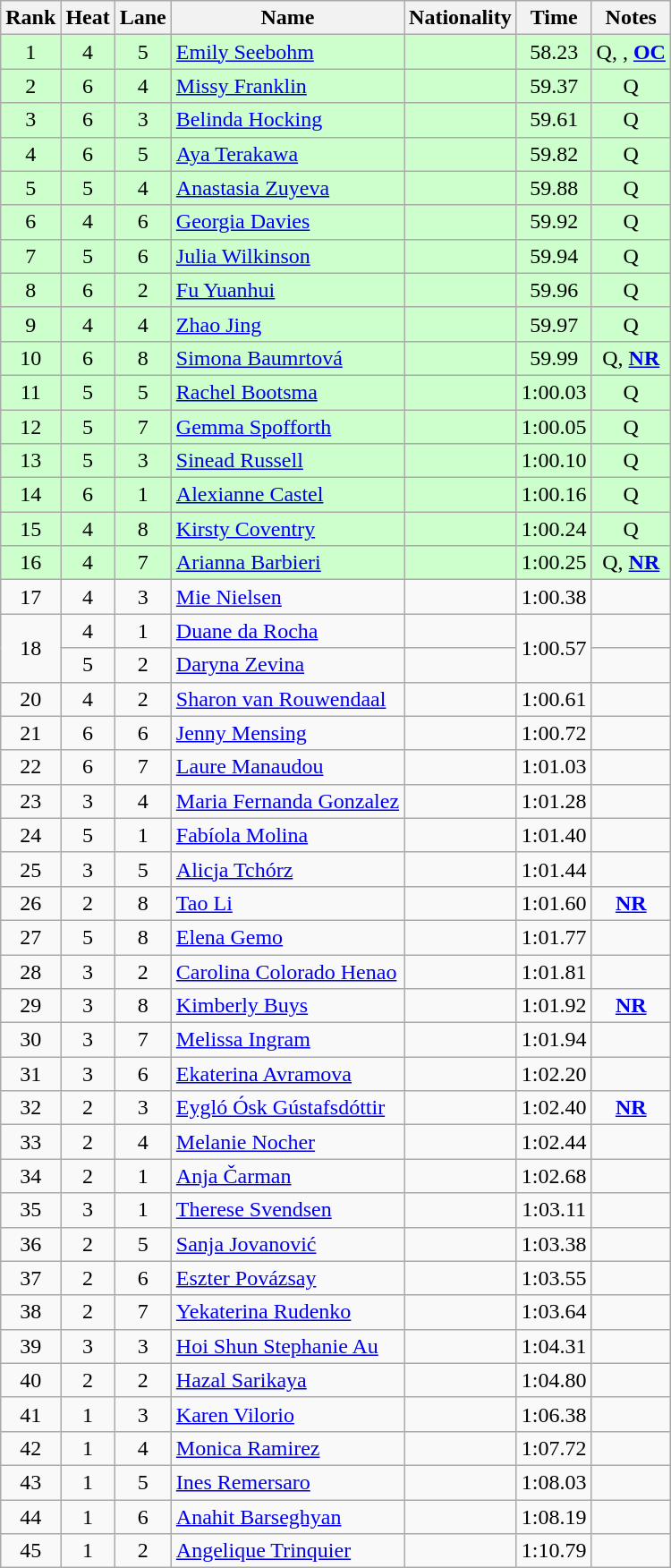<table class="wikitable sortable" style="text-align:center">
<tr>
<th>Rank</th>
<th>Heat</th>
<th>Lane</th>
<th>Name</th>
<th>Nationality</th>
<th>Time</th>
<th>Notes</th>
</tr>
<tr bgcolor=ccffcc>
<td>1</td>
<td>4</td>
<td>5</td>
<td align=left><a href='#'>Emily Seebohm</a></td>
<td align=left></td>
<td>58.23</td>
<td>Q, , <strong><a href='#'>OC</a></strong></td>
</tr>
<tr bgcolor=ccffcc>
<td>2</td>
<td>6</td>
<td>4</td>
<td align=left><a href='#'>Missy Franklin</a></td>
<td align=left></td>
<td>59.37</td>
<td>Q</td>
</tr>
<tr bgcolor=ccffcc>
<td>3</td>
<td>6</td>
<td>3</td>
<td align=left><a href='#'>Belinda Hocking</a></td>
<td align=left></td>
<td>59.61</td>
<td>Q</td>
</tr>
<tr bgcolor=ccffcc>
<td>4</td>
<td>6</td>
<td>5</td>
<td align=left><a href='#'>Aya Terakawa</a></td>
<td align=left></td>
<td>59.82</td>
<td>Q</td>
</tr>
<tr bgcolor=ccffcc>
<td>5</td>
<td>5</td>
<td>4</td>
<td align=left><a href='#'>Anastasia Zuyeva</a></td>
<td align=left></td>
<td>59.88</td>
<td>Q</td>
</tr>
<tr bgcolor=ccffcc>
<td>6</td>
<td>4</td>
<td>6</td>
<td align=left><a href='#'>Georgia Davies</a></td>
<td align=left></td>
<td>59.92</td>
<td>Q</td>
</tr>
<tr bgcolor=ccffcc>
<td>7</td>
<td>5</td>
<td>6</td>
<td align=left><a href='#'>Julia Wilkinson</a></td>
<td align=left></td>
<td>59.94</td>
<td>Q</td>
</tr>
<tr bgcolor=ccffcc>
<td>8</td>
<td>6</td>
<td>2</td>
<td align=left><a href='#'>Fu Yuanhui</a></td>
<td align=left></td>
<td>59.96</td>
<td>Q</td>
</tr>
<tr bgcolor=ccffcc>
<td>9</td>
<td>4</td>
<td>4</td>
<td align=left><a href='#'>Zhao Jing</a></td>
<td align=left></td>
<td>59.97</td>
<td>Q</td>
</tr>
<tr bgcolor=ccffcc>
<td>10</td>
<td>6</td>
<td>8</td>
<td align=left><a href='#'>Simona Baumrtová</a></td>
<td align=left></td>
<td>59.99</td>
<td>Q, <strong><a href='#'>NR</a></strong></td>
</tr>
<tr bgcolor=ccffcc>
<td>11</td>
<td>5</td>
<td>5</td>
<td align=left><a href='#'>Rachel Bootsma</a></td>
<td align=left></td>
<td>1:00.03</td>
<td>Q</td>
</tr>
<tr bgcolor=ccffcc>
<td>12</td>
<td>5</td>
<td>7</td>
<td align=left><a href='#'>Gemma Spofforth</a></td>
<td align=left></td>
<td>1:00.05</td>
<td>Q</td>
</tr>
<tr bgcolor=ccffcc>
<td>13</td>
<td>5</td>
<td>3</td>
<td align=left><a href='#'>Sinead Russell</a></td>
<td align=left></td>
<td>1:00.10</td>
<td>Q</td>
</tr>
<tr bgcolor=ccffcc>
<td>14</td>
<td>6</td>
<td>1</td>
<td align=left><a href='#'>Alexianne Castel</a></td>
<td align=left></td>
<td>1:00.16</td>
<td>Q</td>
</tr>
<tr bgcolor=ccffcc>
<td>15</td>
<td>4</td>
<td>8</td>
<td align=left><a href='#'>Kirsty Coventry</a></td>
<td align=left></td>
<td>1:00.24</td>
<td>Q</td>
</tr>
<tr bgcolor=ccffcc>
<td>16</td>
<td>4</td>
<td>7</td>
<td align=left><a href='#'>Arianna Barbieri</a></td>
<td align=left></td>
<td>1:00.25</td>
<td>Q, <strong><a href='#'>NR</a></strong></td>
</tr>
<tr>
<td>17</td>
<td>4</td>
<td>3</td>
<td align=left><a href='#'>Mie Nielsen</a></td>
<td align=left></td>
<td>1:00.38</td>
<td></td>
</tr>
<tr>
<td rowspan=2>18</td>
<td>4</td>
<td>1</td>
<td align=left><a href='#'>Duane da Rocha</a></td>
<td align=left></td>
<td rowspan=2>1:00.57</td>
<td></td>
</tr>
<tr>
<td>5</td>
<td>2</td>
<td align=left><a href='#'>Daryna Zevina</a></td>
<td align=left></td>
<td></td>
</tr>
<tr>
<td>20</td>
<td>4</td>
<td>2</td>
<td align=left><a href='#'>Sharon van Rouwendaal</a></td>
<td align=left></td>
<td>1:00.61</td>
<td></td>
</tr>
<tr>
<td>21</td>
<td>6</td>
<td>6</td>
<td align=left><a href='#'>Jenny Mensing</a></td>
<td align=left></td>
<td>1:00.72</td>
<td></td>
</tr>
<tr>
<td>22</td>
<td>6</td>
<td>7</td>
<td align=left><a href='#'>Laure Manaudou</a></td>
<td align=left></td>
<td>1:01.03</td>
<td></td>
</tr>
<tr>
<td>23</td>
<td>3</td>
<td>4</td>
<td align=left><a href='#'>Maria Fernanda Gonzalez</a></td>
<td align=left></td>
<td>1:01.28</td>
<td></td>
</tr>
<tr>
<td>24</td>
<td>5</td>
<td>1</td>
<td align=left><a href='#'>Fabíola Molina</a></td>
<td align=left></td>
<td>1:01.40</td>
<td></td>
</tr>
<tr>
<td>25</td>
<td>3</td>
<td>5</td>
<td align=left><a href='#'>Alicja Tchórz</a></td>
<td align=left></td>
<td>1:01.44</td>
<td></td>
</tr>
<tr>
<td>26</td>
<td>2</td>
<td>8</td>
<td align=left><a href='#'>Tao Li</a></td>
<td align=left></td>
<td>1:01.60</td>
<td><strong><a href='#'>NR</a></strong></td>
</tr>
<tr>
<td>27</td>
<td>5</td>
<td>8</td>
<td align=left><a href='#'>Elena Gemo</a></td>
<td align=left></td>
<td>1:01.77</td>
<td></td>
</tr>
<tr>
<td>28</td>
<td>3</td>
<td>2</td>
<td align=left><a href='#'>Carolina Colorado Henao</a></td>
<td align=left></td>
<td>1:01.81</td>
<td></td>
</tr>
<tr>
<td>29</td>
<td>3</td>
<td>8</td>
<td align=left><a href='#'>Kimberly Buys</a></td>
<td align=left></td>
<td>1:01.92</td>
<td><strong><a href='#'>NR</a></strong></td>
</tr>
<tr>
<td>30</td>
<td>3</td>
<td>7</td>
<td align=left><a href='#'>Melissa Ingram</a></td>
<td align=left></td>
<td>1:01.94</td>
<td></td>
</tr>
<tr>
<td>31</td>
<td>3</td>
<td>6</td>
<td align=left><a href='#'>Ekaterina Avramova</a></td>
<td align=left></td>
<td>1:02.20</td>
<td></td>
</tr>
<tr>
<td>32</td>
<td>2</td>
<td>3</td>
<td align=left><a href='#'>Eygló Ósk Gústafsdóttir</a></td>
<td align=left></td>
<td>1:02.40</td>
<td><strong><a href='#'>NR</a></strong></td>
</tr>
<tr>
<td>33</td>
<td>2</td>
<td>4</td>
<td align=left><a href='#'>Melanie Nocher</a></td>
<td align=left></td>
<td>1:02.44</td>
<td></td>
</tr>
<tr>
<td>34</td>
<td>2</td>
<td>1</td>
<td align=left><a href='#'>Anja Čarman</a></td>
<td align=left></td>
<td>1:02.68</td>
<td></td>
</tr>
<tr>
<td>35</td>
<td>3</td>
<td>1</td>
<td align=left><a href='#'>Therese Svendsen</a></td>
<td align=left></td>
<td>1:03.11</td>
<td></td>
</tr>
<tr>
<td>36</td>
<td>2</td>
<td>5</td>
<td align=left><a href='#'>Sanja Jovanović</a></td>
<td align=left></td>
<td>1:03.38</td>
<td></td>
</tr>
<tr>
<td>37</td>
<td>2</td>
<td>6</td>
<td align=left><a href='#'>Eszter Povázsay</a></td>
<td align=left></td>
<td>1:03.55</td>
<td></td>
</tr>
<tr>
<td>38</td>
<td>2</td>
<td>7</td>
<td align=left><a href='#'>Yekaterina Rudenko</a></td>
<td align=left></td>
<td>1:03.64</td>
<td></td>
</tr>
<tr>
<td>39</td>
<td>3</td>
<td>3</td>
<td align=left><a href='#'>Hoi Shun Stephanie Au</a></td>
<td align=left></td>
<td>1:04.31</td>
<td></td>
</tr>
<tr>
<td>40</td>
<td>2</td>
<td>2</td>
<td align=left><a href='#'>Hazal Sarikaya</a></td>
<td align=left></td>
<td>1:04.80</td>
<td></td>
</tr>
<tr>
<td>41</td>
<td>1</td>
<td>3</td>
<td align=left><a href='#'>Karen Vilorio</a></td>
<td align=left></td>
<td>1:06.38</td>
<td></td>
</tr>
<tr>
<td>42</td>
<td>1</td>
<td>4</td>
<td align=left><a href='#'>Monica Ramirez</a></td>
<td align=left></td>
<td>1:07.72</td>
<td></td>
</tr>
<tr>
<td>43</td>
<td>1</td>
<td>5</td>
<td align=left><a href='#'>Ines Remersaro</a></td>
<td align=left></td>
<td>1:08.03</td>
<td></td>
</tr>
<tr>
<td>44</td>
<td>1</td>
<td>6</td>
<td align=left><a href='#'>Anahit Barseghyan</a></td>
<td align=left></td>
<td>1:08.19</td>
<td></td>
</tr>
<tr>
<td>45</td>
<td>1</td>
<td>2</td>
<td align=left><a href='#'>Angelique Trinquier</a></td>
<td align=left></td>
<td>1:10.79</td>
<td></td>
</tr>
</table>
